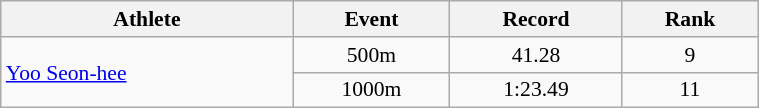<table class=wikitable style="font-size:90%; text-align:center; width:40%">
<tr>
<th>Athlete</th>
<th>Event</th>
<th>Record</th>
<th>Rank</th>
</tr>
<tr>
<td rowspan=2 align=left><a href='#'>Yoo Seon-hee</a></td>
<td>500m</td>
<td>41.28</td>
<td>9</td>
</tr>
<tr>
<td>1000m</td>
<td>1:23.49</td>
<td>11</td>
</tr>
</table>
